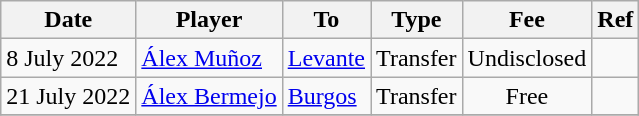<table class="wikitable">
<tr>
<th>Date</th>
<th>Player</th>
<th>To</th>
<th>Type</th>
<th>Fee</th>
<th>Ref</th>
</tr>
<tr>
<td>8 July 2022</td>
<td> <a href='#'>Álex Muñoz</a></td>
<td><a href='#'>Levante</a></td>
<td align=center>Transfer</td>
<td align=center>Undisclosed</td>
<td align=center></td>
</tr>
<tr>
<td>21 July 2022</td>
<td> <a href='#'>Álex Bermejo</a></td>
<td><a href='#'>Burgos</a></td>
<td align=center>Transfer</td>
<td align=center>Free</td>
<td align=center></td>
</tr>
<tr>
</tr>
</table>
